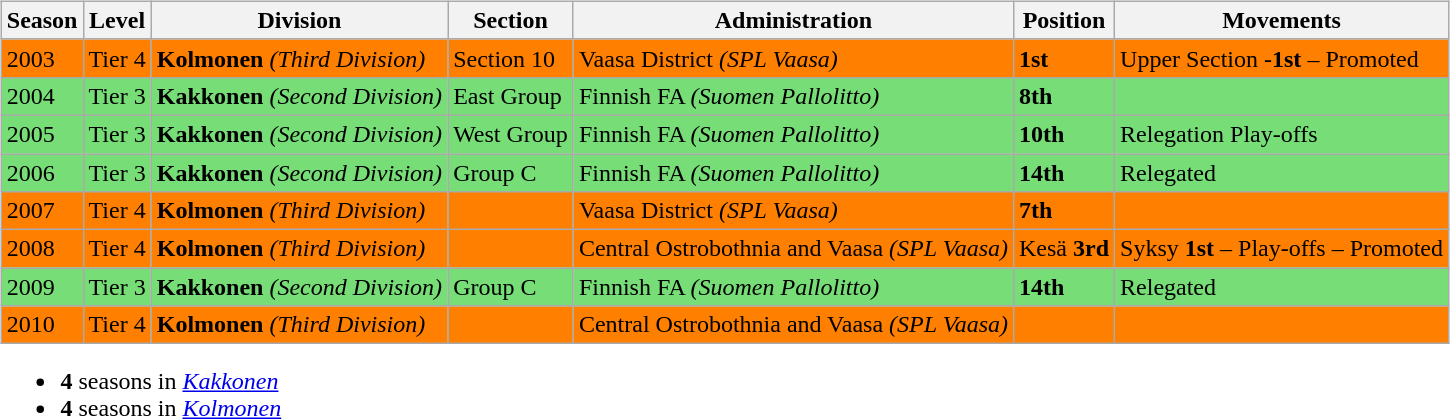<table>
<tr>
<td valign="top" width=0%><br><table class="wikitable">
<tr style="background:#f0f6fa;">
<th><strong>Season</strong></th>
<th><strong>Level</strong></th>
<th><strong>Division</strong></th>
<th><strong>Section</strong></th>
<th><strong>Administration</strong></th>
<th><strong>Position</strong></th>
<th><strong>Movements</strong></th>
</tr>
<tr>
<td style="background:#FF7F00;">2003</td>
<td style="background:#FF7F00;">Tier 4</td>
<td style="background:#FF7F00;"><strong>Kolmonen</strong> <em>(Third Division)</em></td>
<td style="background:#FF7F00;">Section 10</td>
<td style="background:#FF7F00;">Vaasa District <em>(SPL Vaasa)</em></td>
<td style="background:#FF7F00;"><strong>1st</strong></td>
<td style="background:#FF7F00;">Upper Section -<strong>1st</strong> – Promoted</td>
</tr>
<tr>
<td style="background:#77DD77;">2004</td>
<td style="background:#77DD77;">Tier 3</td>
<td style="background:#77DD77;"><strong>Kakkonen</strong> <em>(Second Division)</em></td>
<td style="background:#77DD77;">East Group</td>
<td style="background:#77DD77;">Finnish FA <em>(Suomen Pallolitto)</em></td>
<td style="background:#77DD77;"><strong>8th</strong></td>
<td style="background:#77DD77;"></td>
</tr>
<tr>
<td style="background:#77DD77;">2005</td>
<td style="background:#77DD77;">Tier 3</td>
<td style="background:#77DD77;"><strong>Kakkonen</strong> <em>(Second Division)</em></td>
<td style="background:#77DD77;">West Group</td>
<td style="background:#77DD77;">Finnish FA <em>(Suomen Pallolitto)</em></td>
<td style="background:#77DD77;"><strong>10th</strong></td>
<td style="background:#77DD77;">Relegation Play-offs</td>
</tr>
<tr>
<td style="background:#77DD77;">2006</td>
<td style="background:#77DD77;">Tier 3</td>
<td style="background:#77DD77;"><strong>Kakkonen</strong> <em>(Second Division)</em></td>
<td style="background:#77DD77;">Group C</td>
<td style="background:#77DD77;">Finnish FA <em>(Suomen Pallolitto)</em></td>
<td style="background:#77DD77;"><strong>14th</strong></td>
<td style="background:#77DD77;">Relegated</td>
</tr>
<tr>
<td style="background:#FF7F00;">2007</td>
<td style="background:#FF7F00;">Tier 4</td>
<td style="background:#FF7F00;"><strong>Kolmonen</strong> <em>(Third Division)</em></td>
<td style="background:#FF7F00;"></td>
<td style="background:#FF7F00;">Vaasa District <em>(SPL Vaasa)</em></td>
<td style="background:#FF7F00;"><strong>7th</strong></td>
<td style="background:#FF7F00;"></td>
</tr>
<tr>
<td style="background:#FF7F00;">2008</td>
<td style="background:#FF7F00;">Tier 4</td>
<td style="background:#FF7F00;"><strong>Kolmonen</strong> <em>(Third Division)</em></td>
<td style="background:#FF7F00;"></td>
<td style="background:#FF7F00;">Central Ostrobothnia and Vaasa <em>(SPL Vaasa)</em></td>
<td style="background:#FF7F00;">Kesä  <strong>3rd</strong></td>
<td style="background:#FF7F00;">Syksy <strong>1st</strong> – Play-offs – Promoted</td>
</tr>
<tr>
<td style="background:#77DD77;">2009</td>
<td style="background:#77DD77;">Tier 3</td>
<td style="background:#77DD77;"><strong>Kakkonen</strong> <em>(Second Division)</em></td>
<td style="background:#77DD77;">Group C</td>
<td style="background:#77DD77;">Finnish FA <em>(Suomen Pallolitto)</em></td>
<td style="background:#77DD77;"><strong>14th</strong></td>
<td style="background:#77DD77;">Relegated</td>
</tr>
<tr>
<td style="background:#FF7F00;">2010</td>
<td style="background:#FF7F00;">Tier 4</td>
<td style="background:#FF7F00;"><strong>Kolmonen</strong> <em>(Third Division)</em></td>
<td style="background:#FF7F00;"></td>
<td style="background:#FF7F00;">Central Ostrobothnia and Vaasa <em>(SPL Vaasa)</em></td>
<td style="background:#FF7F00;"></td>
<td style="background:#FF7F00;"></td>
</tr>
</table>
<ul><li><strong>4</strong> seasons in <em><a href='#'>Kakkonen</a></em></li><li><strong>4</strong> seasons in <em><a href='#'>Kolmonen</a></em></li></ul></td>
</tr>
</table>
